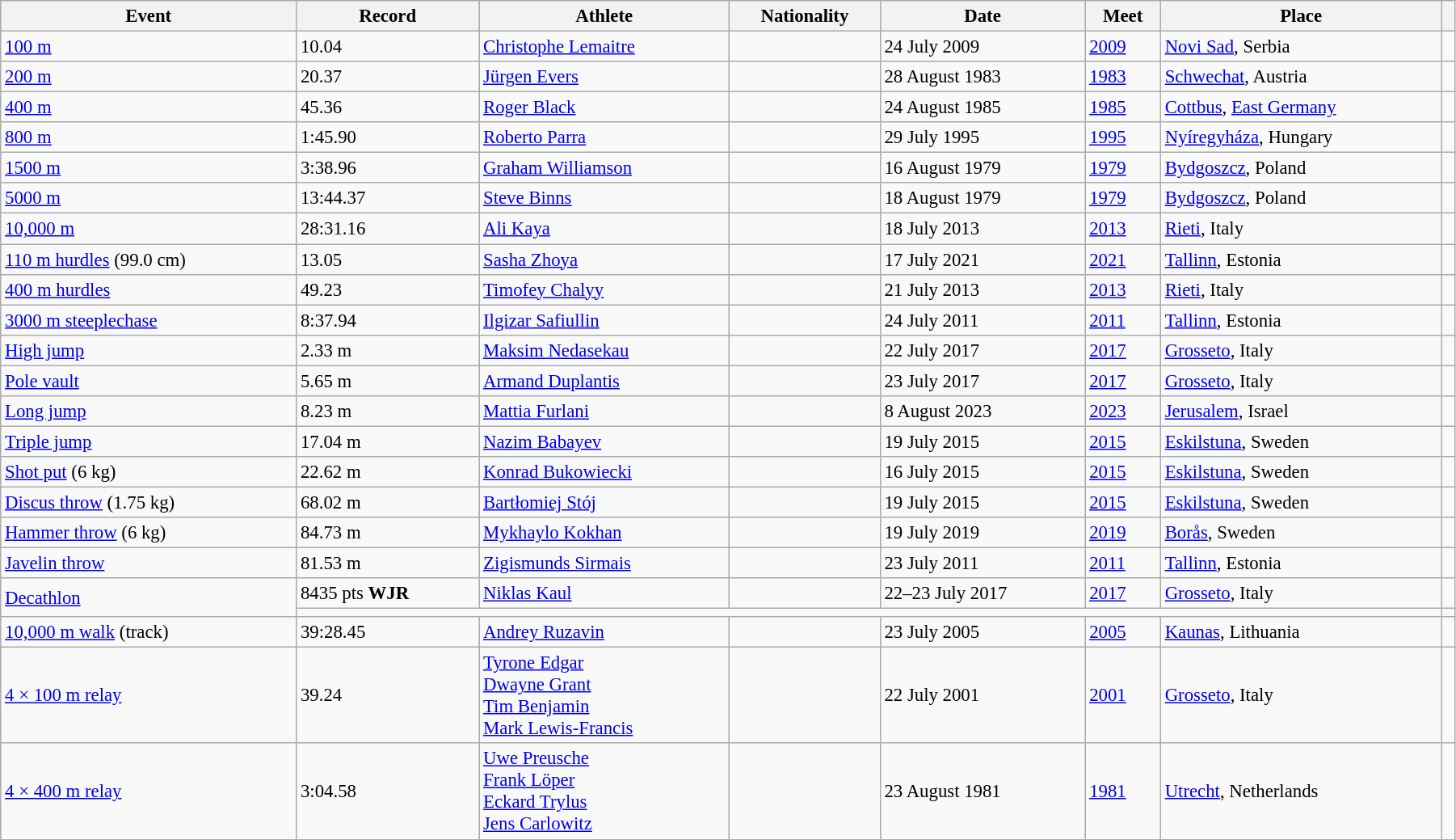<table class="wikitable" style="font-size:95%; width: 95%;">
<tr>
<th>Event</th>
<th>Record</th>
<th>Athlete</th>
<th>Nationality</th>
<th>Date</th>
<th>Meet</th>
<th>Place</th>
<th></th>
</tr>
<tr>
<td><a href='#'>100 m</a></td>
<td>10.04 </td>
<td><a href='#'>Christophe Lemaitre</a></td>
<td></td>
<td>24 July 2009</td>
<td><a href='#'>2009</a></td>
<td><a href='#'>Novi Sad</a>, Serbia</td>
<td></td>
</tr>
<tr>
<td><a href='#'>200 m</a></td>
<td>20.37</td>
<td><a href='#'>Jürgen Evers</a></td>
<td></td>
<td>28 August 1983</td>
<td><a href='#'>1983</a></td>
<td><a href='#'>Schwechat</a>, Austria</td>
<td></td>
</tr>
<tr>
<td><a href='#'>400 m</a></td>
<td>45.36</td>
<td><a href='#'>Roger Black</a></td>
<td></td>
<td>24 August 1985</td>
<td><a href='#'>1985</a></td>
<td><a href='#'>Cottbus</a>, <a href='#'>East Germany</a></td>
<td></td>
</tr>
<tr>
<td><a href='#'>800 m</a></td>
<td>1:45.90</td>
<td><a href='#'>Roberto Parra</a></td>
<td></td>
<td>29 July 1995</td>
<td><a href='#'>1995</a></td>
<td><a href='#'>Nyíregyháza</a>, Hungary</td>
<td></td>
</tr>
<tr>
<td><a href='#'>1500 m</a></td>
<td>3:38.96</td>
<td><a href='#'>Graham Williamson</a></td>
<td></td>
<td>16 August 1979</td>
<td><a href='#'>1979</a></td>
<td><a href='#'>Bydgoszcz</a>, Poland</td>
<td></td>
</tr>
<tr>
<td><a href='#'>5000 m</a></td>
<td>13:44.37</td>
<td><a href='#'>Steve Binns</a></td>
<td></td>
<td>18 August 1979</td>
<td><a href='#'>1979</a></td>
<td><a href='#'>Bydgoszcz</a>, Poland</td>
<td></td>
</tr>
<tr>
<td><a href='#'>10,000 m</a></td>
<td>28:31.16</td>
<td><a href='#'>Ali Kaya</a></td>
<td></td>
<td>18 July 2013</td>
<td><a href='#'>2013</a></td>
<td><a href='#'>Rieti</a>, Italy</td>
<td></td>
</tr>
<tr>
<td><a href='#'>110 m hurdles</a> (99.0 cm)</td>
<td>13.05 </td>
<td><a href='#'>Sasha Zhoya</a></td>
<td></td>
<td>17 July 2021</td>
<td><a href='#'>2021</a></td>
<td><a href='#'>Tallinn</a>, Estonia</td>
<td></td>
</tr>
<tr>
<td><a href='#'>400 m hurdles</a></td>
<td>49.23</td>
<td><a href='#'>Timofey Chalyy</a></td>
<td></td>
<td>21 July 2013</td>
<td><a href='#'>2013</a></td>
<td><a href='#'>Rieti</a>, Italy</td>
<td></td>
</tr>
<tr>
<td><a href='#'>3000 m steeplechase</a></td>
<td>8:37.94</td>
<td><a href='#'>Ilgizar Safiullin</a></td>
<td></td>
<td>24 July 2011</td>
<td><a href='#'>2011</a></td>
<td><a href='#'>Tallinn</a>, Estonia</td>
<td></td>
</tr>
<tr>
<td><a href='#'>High jump</a></td>
<td>2.33 m</td>
<td><a href='#'>Maksim Nedasekau</a></td>
<td></td>
<td>22 July 2017</td>
<td><a href='#'>2017</a></td>
<td><a href='#'>Grosseto</a>, Italy</td>
<td></td>
</tr>
<tr>
<td><a href='#'>Pole vault</a></td>
<td>5.65 m</td>
<td><a href='#'>Armand Duplantis</a></td>
<td></td>
<td>23 July 2017</td>
<td><a href='#'>2017</a></td>
<td><a href='#'>Grosseto</a>, Italy</td>
<td></td>
</tr>
<tr>
<td><a href='#'>Long jump</a></td>
<td>8.23 m </td>
<td><a href='#'>Mattia Furlani</a></td>
<td></td>
<td>8 August 2023</td>
<td><a href='#'>2023</a></td>
<td><a href='#'>Jerusalem</a>, Israel</td>
<td></td>
</tr>
<tr>
<td><a href='#'>Triple jump</a></td>
<td>17.04 m </td>
<td><a href='#'>Nazim Babayev</a></td>
<td></td>
<td>19 July 2015</td>
<td><a href='#'>2015</a></td>
<td><a href='#'>Eskilstuna</a>, Sweden</td>
<td></td>
</tr>
<tr>
<td><a href='#'>Shot put</a> (6 kg)</td>
<td>22.62 m</td>
<td><a href='#'>Konrad Bukowiecki</a></td>
<td></td>
<td>16 July 2015</td>
<td><a href='#'>2015</a></td>
<td><a href='#'>Eskilstuna</a>, Sweden</td>
<td></td>
</tr>
<tr>
<td><a href='#'>Discus throw</a> (1.75 kg)</td>
<td>68.02 m</td>
<td><a href='#'>Bartłomiej Stój</a></td>
<td></td>
<td>19 July 2015</td>
<td><a href='#'>2015</a></td>
<td><a href='#'>Eskilstuna</a>, Sweden</td>
<td></td>
</tr>
<tr>
<td><a href='#'>Hammer throw</a> (6 kg)</td>
<td>84.73 m</td>
<td><a href='#'>Mykhaylo Kokhan</a></td>
<td></td>
<td>19 July 2019</td>
<td><a href='#'>2019</a></td>
<td><a href='#'>Borås</a>, Sweden</td>
<td></td>
</tr>
<tr>
<td><a href='#'>Javelin throw</a></td>
<td>81.53 m</td>
<td><a href='#'>Zigismunds Sirmais</a></td>
<td></td>
<td>23 July 2011</td>
<td><a href='#'>2011</a></td>
<td><a href='#'>Tallinn</a>, Estonia</td>
<td></td>
</tr>
<tr>
<td rowspan=2><a href='#'>Decathlon</a></td>
<td>8435 pts <strong>WJR</strong></td>
<td><a href='#'>Niklas Kaul</a></td>
<td></td>
<td>22–23 July 2017</td>
<td><a href='#'>2017</a></td>
<td><a href='#'>Grosseto</a>, Italy</td>
<td></td>
</tr>
<tr>
<td colspan=6></td>
<td></td>
</tr>
<tr>
<td><a href='#'>10,000 m walk</a> (track)</td>
<td>39:28.45</td>
<td><a href='#'>Andrey Ruzavin</a></td>
<td></td>
<td>23 July 2005</td>
<td><a href='#'>2005</a></td>
<td><a href='#'>Kaunas</a>, Lithuania</td>
<td></td>
</tr>
<tr>
<td><a href='#'>4 × 100 m relay</a></td>
<td>39.24</td>
<td><a href='#'>Tyrone Edgar</a><br><a href='#'>Dwayne Grant</a><br><a href='#'>Tim Benjamin</a><br><a href='#'>Mark Lewis-Francis</a></td>
<td></td>
<td>22 July 2001</td>
<td><a href='#'>2001</a></td>
<td><a href='#'>Grosseto</a>, Italy</td>
<td></td>
</tr>
<tr>
<td><a href='#'>4 × 400 m relay</a></td>
<td>3:04.58</td>
<td><a href='#'>Uwe Preusche</a><br><a href='#'>Frank Löper</a><br><a href='#'>Eckard Trylus</a><br><a href='#'>Jens Carlowitz</a></td>
<td></td>
<td>23 August 1981</td>
<td><a href='#'>1981</a></td>
<td><a href='#'>Utrecht</a>, Netherlands</td>
<td></td>
</tr>
</table>
